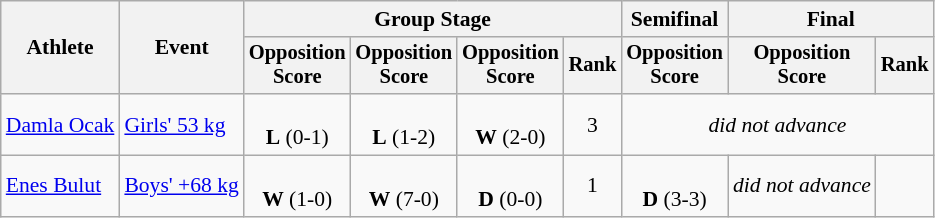<table class="wikitable" style="font-size:90%">
<tr>
<th rowspan=2>Athlete</th>
<th rowspan=2>Event</th>
<th colspan=4>Group Stage</th>
<th colspan=1>Semifinal</th>
<th colspan=2>Final</th>
</tr>
<tr style="font-size:95%">
<th>Opposition<br>Score</th>
<th>Opposition<br>Score</th>
<th>Opposition<br>Score</th>
<th>Rank</th>
<th>Opposition<br>Score</th>
<th>Opposition<br>Score</th>
<th>Rank</th>
</tr>
<tr align=center>
<td align=left><a href='#'>Damla Ocak</a></td>
<td align=left><a href='#'>Girls' 53 kg</a></td>
<td><br> <strong>L</strong> (0-1)</td>
<td><br> <strong>L</strong> (1-2)</td>
<td><br> <strong>W</strong> (2-0)</td>
<td>3</td>
<td Colspan=3><em>did not advance</em></td>
</tr>
<tr align=center>
<td align=left><a href='#'>Enes Bulut</a></td>
<td align=left><a href='#'>Boys' +68 kg</a></td>
<td><br> <strong>W</strong> (1-0)</td>
<td><br> <strong>W</strong> (7-0)</td>
<td><br> <strong>D</strong> (0-0)</td>
<td>1</td>
<td><br> <strong>D</strong> (3-3)</td>
<td><em>did not advance</em></td>
<td></td>
</tr>
</table>
